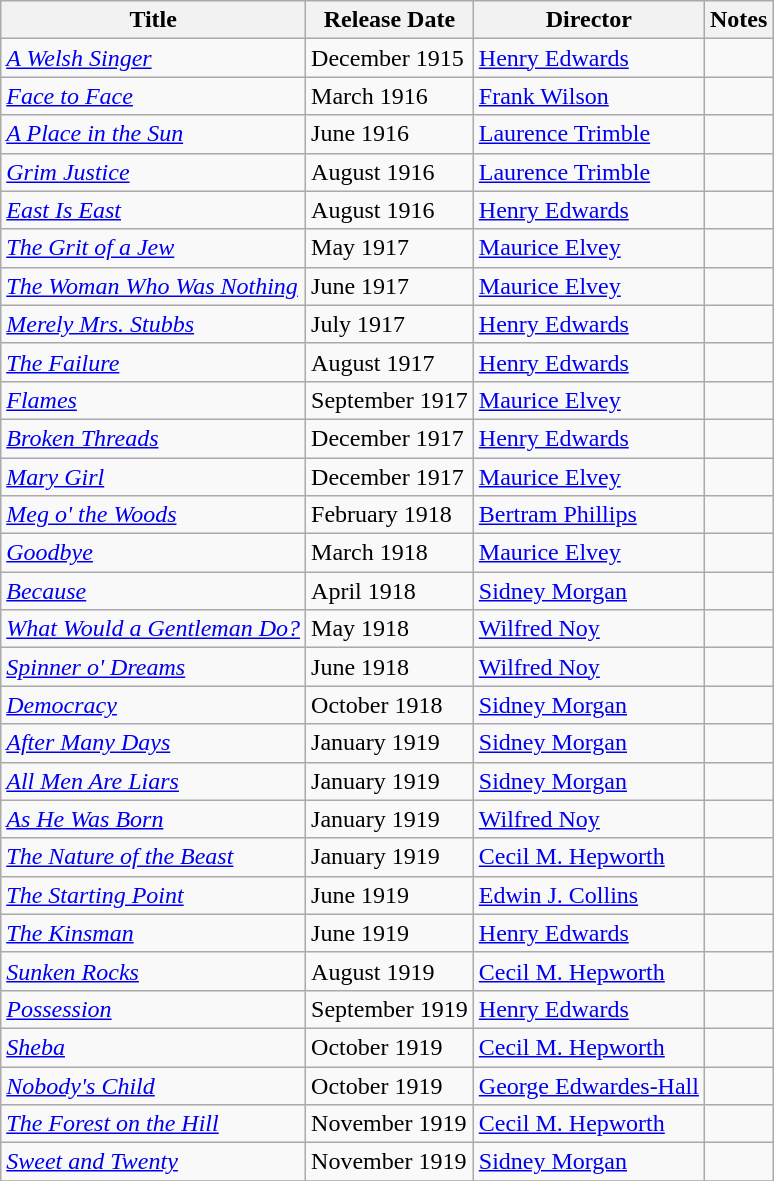<table class="wikitable sortable">
<tr>
<th>Title</th>
<th>Release Date</th>
<th>Director</th>
<th>Notes</th>
</tr>
<tr>
<td><em><a href='#'>A Welsh Singer</a></em></td>
<td>December 1915</td>
<td><a href='#'>Henry Edwards</a></td>
<td></td>
</tr>
<tr>
<td><em><a href='#'>Face to Face</a></em></td>
<td>March 1916</td>
<td><a href='#'>Frank Wilson</a></td>
<td></td>
</tr>
<tr>
<td><em><a href='#'>A Place in the Sun</a></em></td>
<td>June 1916</td>
<td><a href='#'>Laurence Trimble </a></td>
<td></td>
</tr>
<tr>
<td><em><a href='#'>Grim Justice</a></em></td>
<td>August 1916</td>
<td><a href='#'>Laurence Trimble </a></td>
<td></td>
</tr>
<tr>
<td><em><a href='#'>East Is East</a></em></td>
<td>August 1916</td>
<td><a href='#'>Henry Edwards</a></td>
<td></td>
</tr>
<tr>
<td><em><a href='#'>The Grit of a Jew </a></em></td>
<td>May 1917</td>
<td><a href='#'>Maurice Elvey</a></td>
<td></td>
</tr>
<tr>
<td><em><a href='#'>The Woman Who Was Nothing </a></em></td>
<td>June 1917</td>
<td><a href='#'>Maurice Elvey</a></td>
<td></td>
</tr>
<tr>
<td><em><a href='#'>Merely Mrs. Stubbs</a></em></td>
<td>July 1917</td>
<td><a href='#'>Henry Edwards</a></td>
<td></td>
</tr>
<tr>
<td><em><a href='#'>The Failure</a></em></td>
<td>August 1917</td>
<td><a href='#'>Henry Edwards</a></td>
<td></td>
</tr>
<tr>
<td><em><a href='#'>Flames</a></em></td>
<td>September 1917</td>
<td><a href='#'>Maurice Elvey</a></td>
<td></td>
</tr>
<tr>
<td><em><a href='#'>Broken Threads</a></em></td>
<td>December 1917</td>
<td><a href='#'>Henry Edwards</a></td>
<td></td>
</tr>
<tr>
<td><em><a href='#'>Mary Girl</a></em></td>
<td>December 1917</td>
<td><a href='#'>Maurice Elvey</a></td>
<td></td>
</tr>
<tr>
<td><em><a href='#'>Meg o' the Woods</a></em></td>
<td>February 1918</td>
<td><a href='#'>Bertram Phillips</a></td>
<td></td>
</tr>
<tr>
<td><em><a href='#'>Goodbye</a></em></td>
<td>March 1918</td>
<td><a href='#'>Maurice Elvey</a></td>
<td></td>
</tr>
<tr>
<td><em><a href='#'>Because</a></em></td>
<td>April 1918</td>
<td><a href='#'>Sidney Morgan</a></td>
<td></td>
</tr>
<tr>
<td><em><a href='#'>What Would a Gentleman Do?</a></em></td>
<td>May 1918</td>
<td><a href='#'>Wilfred Noy</a></td>
<td></td>
</tr>
<tr>
<td><em><a href='#'>Spinner o' Dreams</a></em></td>
<td>June 1918</td>
<td><a href='#'>Wilfred Noy</a></td>
<td></td>
</tr>
<tr>
<td><em><a href='#'>Democracy</a></em></td>
<td>October 1918</td>
<td><a href='#'>Sidney Morgan</a></td>
<td></td>
</tr>
<tr>
<td><em><a href='#'>After Many Days</a></em></td>
<td>January 1919</td>
<td><a href='#'>Sidney Morgan</a></td>
<td></td>
</tr>
<tr>
<td><em><a href='#'>All Men Are Liars</a></em></td>
<td>January 1919</td>
<td><a href='#'>Sidney Morgan</a></td>
<td></td>
</tr>
<tr>
<td><em><a href='#'>As He Was Born</a></em></td>
<td>January 1919</td>
<td><a href='#'>Wilfred Noy</a></td>
<td></td>
</tr>
<tr>
<td><em><a href='#'>The Nature of the Beast</a></em></td>
<td>January 1919</td>
<td><a href='#'>Cecil M. Hepworth</a></td>
<td></td>
</tr>
<tr>
<td><em><a href='#'>The Starting Point</a></em></td>
<td>June 1919</td>
<td><a href='#'>Edwin J. Collins</a></td>
<td></td>
</tr>
<tr>
<td><em><a href='#'>The Kinsman</a></em></td>
<td>June 1919</td>
<td><a href='#'>Henry Edwards</a></td>
<td></td>
</tr>
<tr>
<td><em><a href='#'>Sunken Rocks</a></em></td>
<td>August 1919</td>
<td><a href='#'>Cecil M. Hepworth</a></td>
<td></td>
</tr>
<tr>
<td><em><a href='#'>Possession</a></em></td>
<td>September 1919</td>
<td><a href='#'>Henry Edwards</a></td>
<td></td>
</tr>
<tr>
<td><em><a href='#'>Sheba</a></em></td>
<td>October 1919</td>
<td><a href='#'>Cecil M. Hepworth</a></td>
<td></td>
</tr>
<tr>
<td><em><a href='#'>Nobody's Child</a></em></td>
<td>October 1919</td>
<td><a href='#'>George Edwardes-Hall</a></td>
<td></td>
</tr>
<tr>
<td><em><a href='#'>The Forest on the Hill</a></em></td>
<td>November 1919</td>
<td><a href='#'>Cecil M. Hepworth</a></td>
<td></td>
</tr>
<tr>
<td><em><a href='#'>Sweet and Twenty</a></em></td>
<td>November 1919</td>
<td><a href='#'>Sidney Morgan</a></td>
<td></td>
</tr>
<tr>
</tr>
</table>
